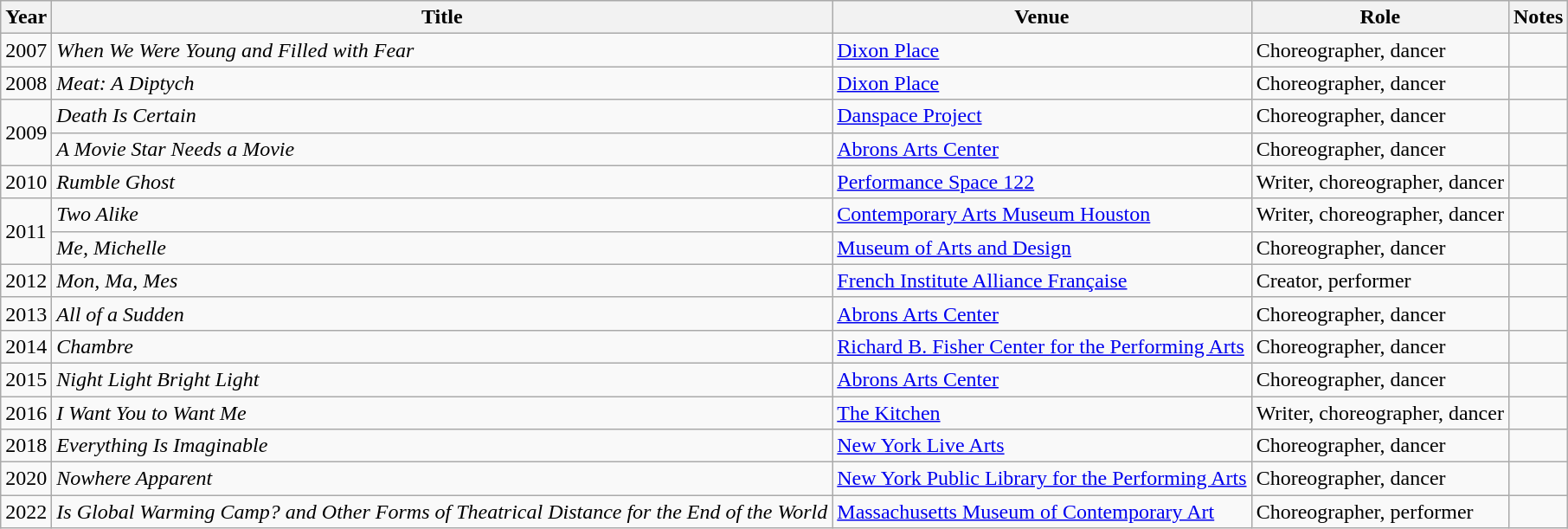<table class="wikitable sortable">
<tr>
<th>Year</th>
<th>Title</th>
<th>Venue</th>
<th>Role</th>
<th class="unsortable">Notes</th>
</tr>
<tr>
<td>2007</td>
<td><em>When We Were Young and Filled with Fear</em></td>
<td><a href='#'>Dixon Place</a></td>
<td>Choreographer, dancer</td>
<td></td>
</tr>
<tr>
<td>2008</td>
<td><em>Meat: A Diptych</em></td>
<td><a href='#'>Dixon Place</a></td>
<td>Choreographer, dancer</td>
<td></td>
</tr>
<tr>
<td rowspan="2">2009</td>
<td><em>Death Is Certain</em></td>
<td><a href='#'>Danspace Project</a></td>
<td>Choreographer, dancer</td>
<td></td>
</tr>
<tr>
<td><em>A Movie Star Needs a Movie</em></td>
<td><a href='#'>Abrons Arts Center</a></td>
<td>Choreographer, dancer</td>
<td></td>
</tr>
<tr>
<td>2010</td>
<td><em>Rumble Ghost</em></td>
<td><a href='#'>Performance Space 122</a></td>
<td>Writer, choreographer, dancer</td>
<td></td>
</tr>
<tr>
<td rowspan="2">2011</td>
<td><em>Two Alike</em></td>
<td><a href='#'>Contemporary Arts Museum Houston</a></td>
<td>Writer, choreographer, dancer</td>
<td></td>
</tr>
<tr>
<td><em>Me, Michelle</em></td>
<td><a href='#'>Museum of Arts and Design</a></td>
<td>Choreographer, dancer</td>
<td></td>
</tr>
<tr>
<td>2012</td>
<td><em>Mon, Ma, Mes</em></td>
<td><a href='#'>French Institute Alliance Française</a></td>
<td>Creator, performer</td>
<td></td>
</tr>
<tr>
<td>2013</td>
<td><em>All of a Sudden</em></td>
<td><a href='#'>Abrons Arts Center</a></td>
<td>Choreographer, dancer</td>
<td></td>
</tr>
<tr>
<td>2014</td>
<td><em>Chambre</em></td>
<td><a href='#'>Richard B. Fisher Center for the Performing Arts</a></td>
<td>Choreographer, dancer</td>
<td></td>
</tr>
<tr>
<td>2015</td>
<td><em>Night Light Bright Light</em></td>
<td><a href='#'>Abrons Arts Center</a></td>
<td>Choreographer, dancer</td>
<td></td>
</tr>
<tr>
<td>2016</td>
<td><em>I Want You to Want Me</em></td>
<td><a href='#'>The Kitchen</a></td>
<td>Writer, choreographer, dancer</td>
<td></td>
</tr>
<tr>
<td>2018</td>
<td><em>Everything Is Imaginable</em></td>
<td><a href='#'>New York Live Arts</a></td>
<td>Choreographer, dancer</td>
<td></td>
</tr>
<tr>
<td>2020</td>
<td><em>Nowhere Apparent</em></td>
<td><a href='#'>New York Public Library for the Performing Arts</a></td>
<td>Choreographer, dancer</td>
<td></td>
</tr>
<tr>
<td>2022</td>
<td><em>Is Global Warming Camp? and Other Forms of Theatrical Distance for the End of the World</em></td>
<td><a href='#'>Massachusetts Museum of Contemporary Art</a></td>
<td>Choreographer, performer</td>
<td></td>
</tr>
</table>
